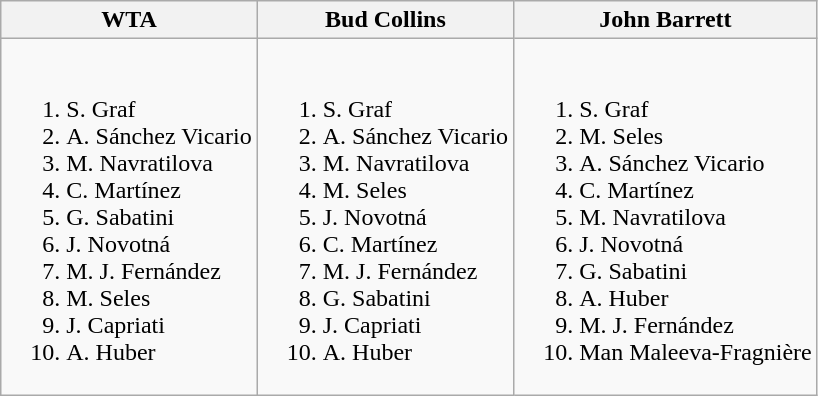<table class="wikitable">
<tr>
<th>WTA</th>
<th>Bud Collins</th>
<th>John Barrett</th>
</tr>
<tr style="vertical-align: top;">
<td style="white-space: nowrap;"><br><ol><li> S. Graf</li><li> A. Sánchez Vicario</li><li> M. Navratilova</li><li> C. Martínez</li><li> G. Sabatini</li><li> J. Novotná</li><li> M. J. Fernández</li><li> M. Seles</li><li> J. Capriati</li><li> A. Huber</li></ol></td>
<td style="white-space: nowrap;"><br><ol><li> S. Graf</li><li> A. Sánchez Vicario</li><li> M. Navratilova</li><li> M. Seles</li><li> J. Novotná</li><li> C. Martínez</li><li> M. J. Fernández</li><li> G. Sabatini</li><li> J. Capriati</li><li> A. Huber</li></ol></td>
<td style="white-space: nowrap;"><br><ol><li> S. Graf</li><li> M. Seles</li><li> A. Sánchez Vicario</li><li> C. Martínez</li><li> M. Navratilova</li><li> J. Novotná</li><li> G. Sabatini</li><li> A. Huber</li><li> M. J. Fernández</li><li> Man Maleeva-Fragnière</li></ol></td>
</tr>
</table>
